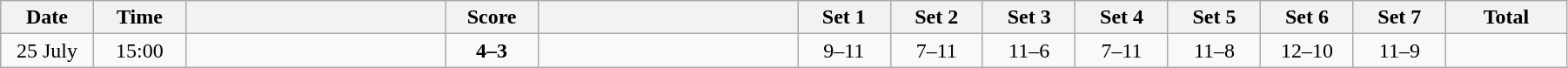<table class=wikitable style="text-align:center" style="font-size: 90%;" width=95%>
<tr>
<th width=52>Date</th>
<th width=52>Time</th>
<th width=159></th>
<th width=52>Score</th>
<th width=159></th>
<th width=52>Set 1</th>
<th width=52>Set 2</th>
<th width=52>Set 3</th>
<th width=52>Set 4</th>
<th width=52>Set 5</th>
<th width=52>Set 6</th>
<th width=52>Set 7</th>
<th width=70>Total</th>
</tr>
<tr style="text-align: center;">
<td>25 July</td>
<td>15:00</td>
<td style="text-align:right"><strong></strong></td>
<td><strong>4–3</strong></td>
<td style="text-align:left"></td>
<td>9–11</td>
<td>7–11</td>
<td>11–6</td>
<td>7–11</td>
<td>11–8</td>
<td>12–10</td>
<td>11–9</td>
<td></td>
</tr>
</table>
